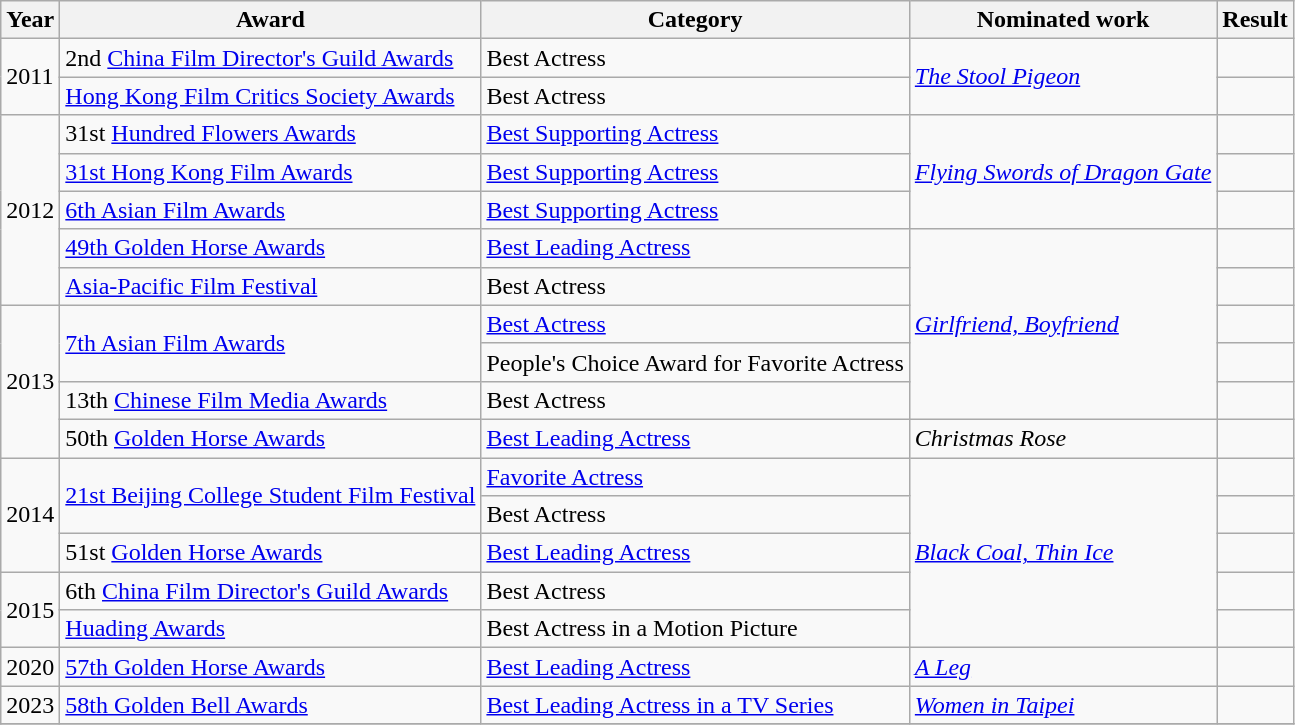<table class="wikitable sortable">
<tr>
<th>Year</th>
<th>Award</th>
<th>Category</th>
<th>Nominated work</th>
<th>Result</th>
</tr>
<tr>
<td rowspan=2>2011</td>
<td>2nd <a href='#'>China Film Director's Guild Awards</a></td>
<td>Best Actress</td>
<td rowspan=2><em><a href='#'>The Stool Pigeon</a></em></td>
<td></td>
</tr>
<tr>
<td><a href='#'>Hong Kong Film Critics Society Awards</a></td>
<td>Best Actress</td>
<td></td>
</tr>
<tr>
<td rowspan=5>2012</td>
<td>31st <a href='#'>Hundred Flowers Awards</a></td>
<td><a href='#'>Best Supporting Actress</a></td>
<td rowspan=3><em><a href='#'>Flying Swords of Dragon Gate</a></em></td>
<td></td>
</tr>
<tr>
<td><a href='#'>31st Hong Kong Film Awards</a></td>
<td><a href='#'>Best Supporting Actress</a></td>
<td></td>
</tr>
<tr>
<td><a href='#'>6th Asian Film Awards</a></td>
<td><a href='#'>Best Supporting Actress</a></td>
<td></td>
</tr>
<tr>
<td><a href='#'>49th Golden Horse Awards</a></td>
<td><a href='#'>Best Leading Actress</a></td>
<td rowspan=5><em><a href='#'>Girlfriend, Boyfriend</a></em></td>
<td></td>
</tr>
<tr>
<td><a href='#'>Asia-Pacific Film Festival</a></td>
<td>Best Actress</td>
<td></td>
</tr>
<tr>
<td rowspan=4>2013</td>
<td rowspan=2><a href='#'>7th Asian Film Awards</a></td>
<td><a href='#'>Best Actress</a></td>
<td></td>
</tr>
<tr>
<td>People's Choice Award for Favorite Actress</td>
<td></td>
</tr>
<tr>
<td>13th <a href='#'>Chinese Film Media Awards</a></td>
<td>Best Actress</td>
<td></td>
</tr>
<tr>
<td>50th <a href='#'>Golden Horse Awards</a></td>
<td><a href='#'>Best Leading Actress</a></td>
<td><em>Christmas Rose</em></td>
<td></td>
</tr>
<tr>
<td rowspan=3>2014</td>
<td rowspan=2><a href='#'>21st Beijing College Student Film Festival</a></td>
<td><a href='#'>Favorite Actress</a></td>
<td rowspan=5><em><a href='#'>Black Coal, Thin Ice</a></em></td>
<td></td>
</tr>
<tr>
<td>Best Actress</td>
<td></td>
</tr>
<tr>
<td>51st <a href='#'>Golden Horse Awards</a></td>
<td><a href='#'>Best Leading Actress</a></td>
<td></td>
</tr>
<tr>
<td rowspan=2>2015</td>
<td>6th <a href='#'>China Film Director's Guild Awards</a></td>
<td>Best Actress</td>
<td></td>
</tr>
<tr>
<td><a href='#'>Huading Awards</a></td>
<td>Best Actress in a Motion Picture</td>
<td></td>
</tr>
<tr>
<td>2020</td>
<td><a href='#'>57th Golden Horse Awards</a></td>
<td><a href='#'>Best Leading Actress</a></td>
<td><em><a href='#'>A Leg</a></em></td>
<td></td>
</tr>
<tr>
<td>2023</td>
<td><a href='#'>58th Golden Bell Awards</a></td>
<td><a href='#'>Best Leading Actress in a TV Series</a></td>
<td><em><a href='#'>Women in Taipei</a></em></td>
<td></td>
</tr>
<tr>
</tr>
</table>
